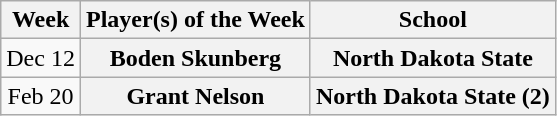<table class="wikitable" style="text-align:center">
<tr>
<th>Week</th>
<th>Player(s) of the Week</th>
<th>School</th>
</tr>
<tr>
<td>Dec 12</td>
<th style=>Boden Skunberg</th>
<th style=>North Dakota State</th>
</tr>
<tr>
<td>Feb 20</td>
<th style=>Grant Nelson</th>
<th style=>North Dakota State (2)</th>
</tr>
</table>
